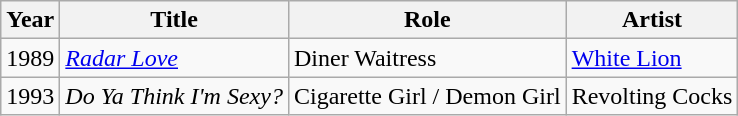<table class="wikitable sortable">
<tr>
<th>Year</th>
<th>Title</th>
<th>Role</th>
<th>Artist</th>
</tr>
<tr>
<td>1989</td>
<td><em><a href='#'>Radar Love</a></em></td>
<td>Diner Waitress</td>
<td><a href='#'>White Lion</a></td>
</tr>
<tr>
<td>1993</td>
<td><em>Do Ya Think I'm Sexy?</em></td>
<td>Cigarette Girl / Demon Girl</td>
<td>Revolting Cocks</td>
</tr>
</table>
